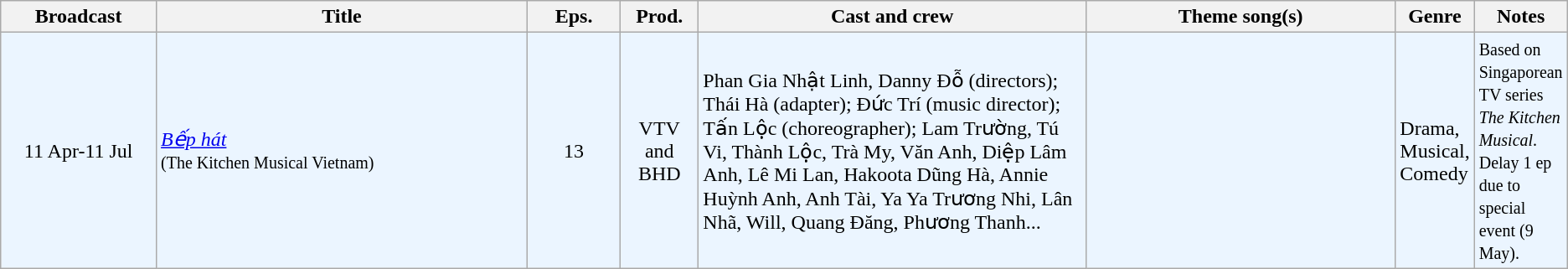<table class="wikitable sortable">
<tr>
<th style="width:10%;">Broadcast</th>
<th style="width:24%;">Title</th>
<th style="width:6%;">Eps.</th>
<th style="width:5%;">Prod.</th>
<th style="width:25%;">Cast and crew</th>
<th style="width:20%;">Theme song(s)</th>
<th style="width:5%;">Genre</th>
<th style="width:5%;">Notes</th>
</tr>
<tr ---- bgcolor="#ebf5ff">
<td style="text-align:center;">11 Apr-11 Jul <br></td>
<td><em><a href='#'>Bếp hát</a></em> <br><small>(The Kitchen Musical Vietnam)</small></td>
<td style="text-align:center;">13</td>
<td style="text-align:center;">VTV<br>and<br>BHD</td>
<td>Phan Gia Nhật Linh, Danny Đỗ (directors); Thái Hà (adapter); Đức Trí (music director); Tấn Lộc (choreographer); Lam Trường, Tú Vi, Thành Lộc, Trà My, Văn Anh, Diệp Lâm Anh, Lê Mi Lan, Hakoota Dũng Hà, Annie Huỳnh Anh, Anh Tài, Ya Ya Trương Nhi, Lân Nhã, Will, Quang Đăng, Phương Thanh...</td>
<td></td>
<td>Drama, Musical, Comedy</td>
<td><small>Based on Singaporean TV series <em>The Kitchen Musical</em>.<br>Delay 1 ep due to special event (9 May).</small></td>
</tr>
</table>
